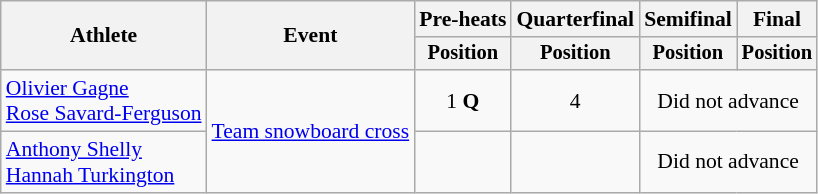<table class="wikitable" style="font-size:90%">
<tr>
<th rowspan="2">Athlete</th>
<th rowspan="2">Event</th>
<th>Pre-heats</th>
<th>Quarterfinal</th>
<th>Semifinal</th>
<th>Final</th>
</tr>
<tr style="font-size:95%">
<th>Position</th>
<th>Position</th>
<th>Position</th>
<th>Position</th>
</tr>
<tr align=center>
<td align=left><a href='#'>Olivier Gagne</a><br><a href='#'>Rose Savard-Ferguson</a></td>
<td align=left rowspan=2><a href='#'>Team snowboard cross</a></td>
<td>1 <strong>Q</strong></td>
<td>4</td>
<td colspan=2>Did not advance</td>
</tr>
<tr align=center>
<td align=left><a href='#'>Anthony Shelly</a><br><a href='#'>Hannah Turkington</a></td>
<td></td>
<td></td>
<td colspan=2>Did not advance</td>
</tr>
</table>
